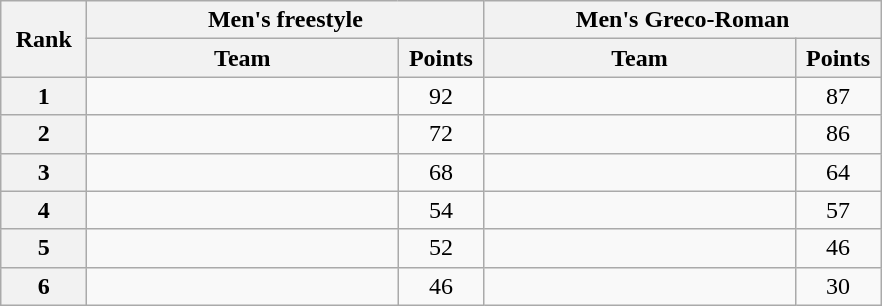<table class="wikitable" style="text-align:center;">
<tr>
<th width=50 rowspan="2">Rank</th>
<th colspan="2">Men's freestyle</th>
<th colspan="2">Men's Greco-Roman</th>
</tr>
<tr>
<th width=200>Team</th>
<th width=50>Points</th>
<th width=200>Team</th>
<th width=50>Points</th>
</tr>
<tr>
<th>1</th>
<td align=left></td>
<td>92</td>
<td align=left></td>
<td>87</td>
</tr>
<tr>
<th>2</th>
<td align=left></td>
<td>72</td>
<td align=left></td>
<td>86</td>
</tr>
<tr>
<th>3</th>
<td align=left></td>
<td>68</td>
<td align=left></td>
<td>64</td>
</tr>
<tr>
<th>4</th>
<td align=left></td>
<td>54</td>
<td align=left></td>
<td>57</td>
</tr>
<tr>
<th>5</th>
<td align=left></td>
<td>52</td>
<td align=left></td>
<td>46</td>
</tr>
<tr>
<th>6</th>
<td align=left></td>
<td>46</td>
<td align=left></td>
<td>30</td>
</tr>
</table>
